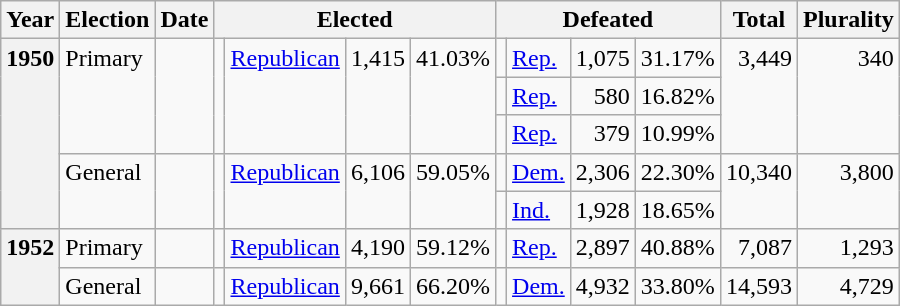<table class=wikitable>
<tr>
<th>Year</th>
<th>Election</th>
<th>Date</th>
<th ! colspan="4">Elected</th>
<th ! colspan="4">Defeated</th>
<th>Total</th>
<th>Plurality</th>
</tr>
<tr>
<th rowspan="5" valign="top">1950</th>
<td rowspan="3" valign="top">Primary</td>
<td rowspan="3" valign="top"></td>
<td rowspan="3" valign="top"></td>
<td rowspan="3" valign="top" ><a href='#'>Republican</a></td>
<td rowspan="3" valign="top" align="right">1,415</td>
<td rowspan="3" valign="top" align="right">41.03%</td>
<td valign="top"></td>
<td valign="top" ><a href='#'>Rep.</a></td>
<td valign="top" align="right">1,075</td>
<td valign="top" align="right">31.17%</td>
<td rowspan="3" valign="top" align="right">3,449</td>
<td rowspan="3" valign="top" align="right">340</td>
</tr>
<tr>
<td valign="top"></td>
<td valign="top" ><a href='#'>Rep.</a></td>
<td valign="top" align="right">580</td>
<td valign="top" align="right">16.82%</td>
</tr>
<tr>
<td valign="top"></td>
<td valign="top" ><a href='#'>Rep.</a></td>
<td valign="top" align="right">379</td>
<td valign="top" align="right">10.99%</td>
</tr>
<tr>
<td rowspan="2" valign="top">General</td>
<td rowspan="2" valign="top"></td>
<td rowspan="2" valign="top"></td>
<td rowspan="2" valign="top" ><a href='#'>Republican</a></td>
<td rowspan="2" valign="top" align="right">6,106</td>
<td rowspan="2" valign="top" align="right">59.05%</td>
<td valign="top"></td>
<td valign="top" ><a href='#'>Dem.</a></td>
<td valign="top" align="right">2,306</td>
<td valign="top" align="right">22.30%</td>
<td rowspan="2" valign="top" align="right">10,340</td>
<td rowspan="2" valign="top" align="right">3,800</td>
</tr>
<tr>
<td valign="top"></td>
<td valign="top" ><a href='#'>Ind.</a></td>
<td valign="top" align="right">1,928</td>
<td valign="top" align="right">18.65%</td>
</tr>
<tr>
<th rowspan="2" valign="top">1952</th>
<td valign="top">Primary</td>
<td valign="top"></td>
<td valign="top"></td>
<td valign="top" ><a href='#'>Republican</a></td>
<td valign="top" align="right">4,190</td>
<td valign="top" align="right">59.12%</td>
<td valign="top"></td>
<td valign="top" ><a href='#'>Rep.</a></td>
<td valign="top" align="right">2,897</td>
<td valign="top" align="right">40.88%</td>
<td valign="top" align="right">7,087</td>
<td valign="top" align="right">1,293</td>
</tr>
<tr>
<td valign="top">General</td>
<td valign="top"></td>
<td valign="top"></td>
<td valign="top" ><a href='#'>Republican</a></td>
<td valign="top" align="right">9,661</td>
<td valign="top" align="right">66.20%</td>
<td valign="top"></td>
<td valign="top" ><a href='#'>Dem.</a></td>
<td valign="top" align="right">4,932</td>
<td valign="top" align="right">33.80%</td>
<td valign="top" align="right">14,593</td>
<td valign="top" align="right">4,729</td>
</tr>
</table>
